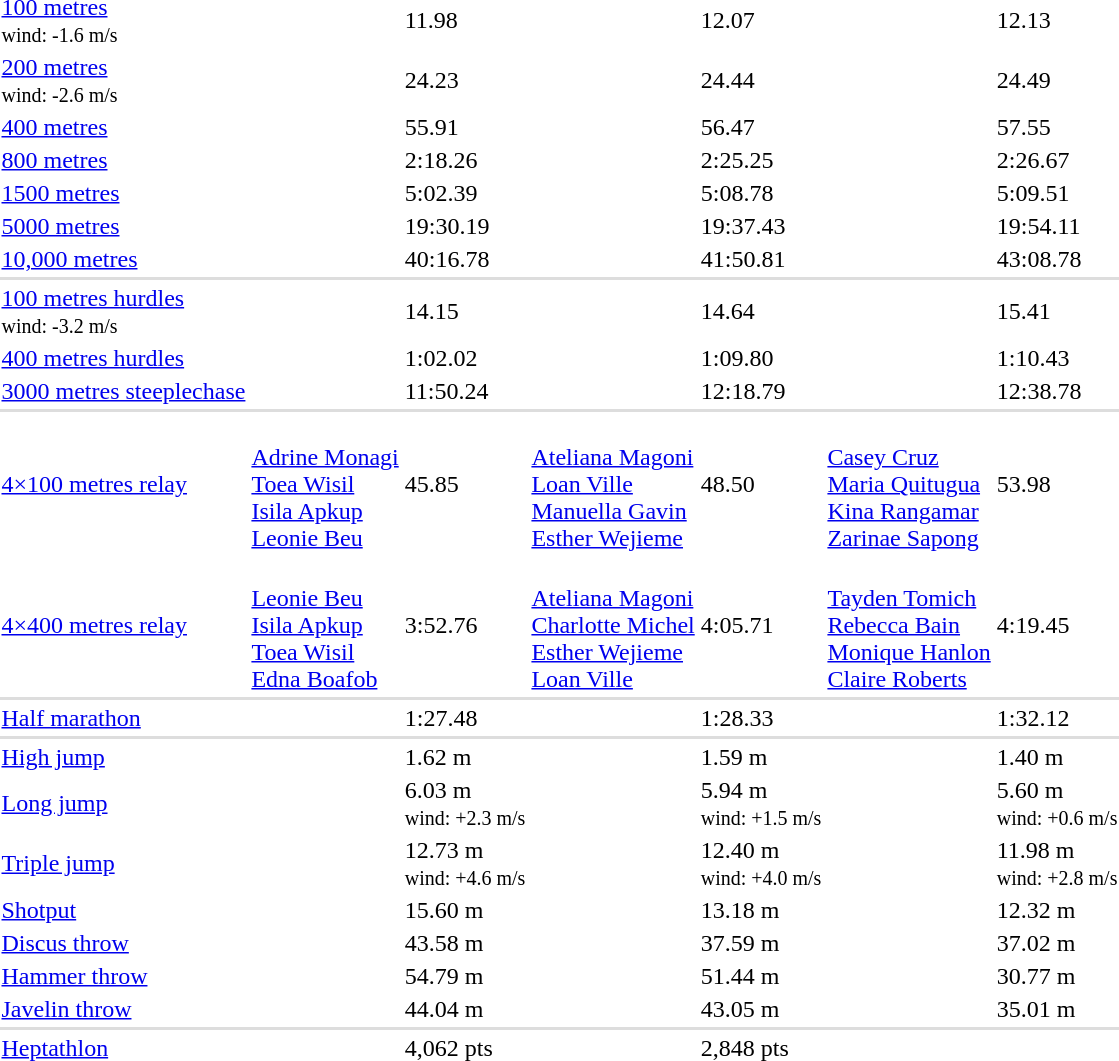<table>
<tr>
<td><a href='#'>100 metres</a><br><small>wind: -1.6 m/s</small></td>
<td align=left></td>
<td>11.98</td>
<td align=left></td>
<td>12.07</td>
<td align=left></td>
<td>12.13</td>
</tr>
<tr>
<td><a href='#'>200 metres</a><br><small>wind: -2.6 m/s</small></td>
<td align=left></td>
<td>24.23</td>
<td align=left></td>
<td>24.44</td>
<td align=left></td>
<td>24.49</td>
</tr>
<tr>
<td><a href='#'>400 metres</a></td>
<td align=left></td>
<td>55.91</td>
<td align=left></td>
<td>56.47</td>
<td align=left></td>
<td>57.55</td>
</tr>
<tr>
<td><a href='#'>800 metres</a></td>
<td align=left></td>
<td>2:18.26</td>
<td align=left></td>
<td>2:25.25</td>
<td align=left></td>
<td>2:26.67</td>
</tr>
<tr>
<td><a href='#'>1500 metres</a></td>
<td align=left></td>
<td>5:02.39</td>
<td align=left></td>
<td>5:08.78</td>
<td align=left></td>
<td>5:09.51</td>
</tr>
<tr>
<td><a href='#'>5000 metres</a></td>
<td align=left></td>
<td>19:30.19</td>
<td align=left></td>
<td>19:37.43</td>
<td align=left></td>
<td>19:54.11</td>
</tr>
<tr>
<td><a href='#'>10,000 metres</a></td>
<td align=left></td>
<td>40:16.78</td>
<td align=left></td>
<td>41:50.81</td>
<td align=left></td>
<td>43:08.78</td>
</tr>
<tr bgcolor=#DDDDDD>
<td colspan=8></td>
</tr>
<tr>
<td><a href='#'>100 metres hurdles</a><br><small>wind: -3.2 m/s</small></td>
<td align=left></td>
<td>14.15</td>
<td align=left></td>
<td>14.64</td>
<td align=left></td>
<td>15.41</td>
</tr>
<tr>
<td><a href='#'>400 metres hurdles</a></td>
<td align=left></td>
<td>1:02.02</td>
<td align=left></td>
<td>1:09.80</td>
<td align=left></td>
<td>1:10.43</td>
</tr>
<tr>
<td><a href='#'>3000 metres steeplechase</a></td>
<td align=left></td>
<td>11:50.24</td>
<td align=left></td>
<td>12:18.79</td>
<td align=left></td>
<td>12:38.78</td>
</tr>
<tr bgcolor=#DDDDDD>
<td colspan=8></td>
</tr>
<tr>
<td><a href='#'>4×100 metres relay</a></td>
<td align=left><br><a href='#'>Adrine Monagi</a><br><a href='#'>Toea Wisil</a><br><a href='#'>Isila Apkup</a><br><a href='#'>Leonie Beu</a></td>
<td>45.85</td>
<td align=left><br><a href='#'>Ateliana Magoni</a><br><a href='#'>Loan Ville</a><br><a href='#'>Manuella Gavin</a><br><a href='#'>Esther Wejieme</a></td>
<td>48.50</td>
<td align=left><br><a href='#'>Casey Cruz</a><br><a href='#'>Maria Quitugua</a><br><a href='#'>Kina Rangamar</a><br><a href='#'>Zarinae Sapong</a></td>
<td>53.98</td>
</tr>
<tr>
<td><a href='#'>4×400 metres relay</a></td>
<td align=left><br><a href='#'>Leonie Beu</a><br><a href='#'>Isila Apkup</a><br><a href='#'>Toea Wisil</a><br><a href='#'>Edna Boafob</a></td>
<td>3:52.76</td>
<td align=left><br><a href='#'>Ateliana Magoni</a><br><a href='#'>Charlotte Michel</a><br><a href='#'>Esther Wejieme</a><br><a href='#'>Loan Ville</a></td>
<td>4:05.71</td>
<td align=left><br><a href='#'>Tayden Tomich</a><br><a href='#'>Rebecca Bain</a><br><a href='#'>Monique Hanlon</a><br><a href='#'>Claire Roberts</a></td>
<td>4:19.45</td>
</tr>
<tr bgcolor=#DDDDDD>
<td colspan=8></td>
</tr>
<tr>
<td><a href='#'>Half marathon</a></td>
<td align=left></td>
<td>1:27.48</td>
<td align=left></td>
<td>1:28.33</td>
<td align=left></td>
<td>1:32.12</td>
</tr>
<tr bgcolor=#DDDDDD>
<td colspan=8></td>
</tr>
<tr>
<td><a href='#'>High jump</a></td>
<td align=left></td>
<td>1.62 m</td>
<td align=left></td>
<td>1.59 m</td>
<td align=left></td>
<td>1.40 m</td>
</tr>
<tr>
<td><a href='#'>Long jump</a></td>
<td align=left></td>
<td>6.03 m<br><small>wind: +2.3 m/s</small></td>
<td align=left></td>
<td>5.94 m<br><small>wind: +1.5 m/s</small></td>
<td align=left></td>
<td>5.60 m<br><small>wind: +0.6 m/s</small></td>
</tr>
<tr>
<td><a href='#'>Triple jump</a></td>
<td align=left></td>
<td>12.73 m<br><small>wind: +4.6 m/s</small></td>
<td align=left></td>
<td>12.40 m<br><small>wind: +4.0 m/s</small></td>
<td align=left></td>
<td>11.98 m<br><small>wind: +2.8 m/s</small></td>
</tr>
<tr>
<td><a href='#'>Shotput</a></td>
<td align=left></td>
<td>15.60 m</td>
<td align=left></td>
<td>13.18 m</td>
<td align=left></td>
<td>12.32 m</td>
</tr>
<tr>
<td><a href='#'>Discus throw</a></td>
<td align=left></td>
<td>43.58 m</td>
<td align=left></td>
<td>37.59 m</td>
<td align=left></td>
<td>37.02 m</td>
</tr>
<tr>
<td><a href='#'>Hammer throw</a></td>
<td align=left></td>
<td>54.79 m</td>
<td align=left></td>
<td>51.44 m</td>
<td align=left></td>
<td>30.77 m</td>
</tr>
<tr>
<td><a href='#'>Javelin throw</a></td>
<td align=left></td>
<td>44.04 m</td>
<td align=left></td>
<td>43.05 m</td>
<td align=left></td>
<td>35.01 m</td>
</tr>
<tr bgcolor=#DDDDDD>
<td colspan=8></td>
</tr>
<tr>
<td><a href='#'>Heptathlon</a></td>
<td align=left></td>
<td>4,062 pts</td>
<td align=left></td>
<td>2,848 pts</td>
<td align=left></td>
<td></td>
</tr>
</table>
